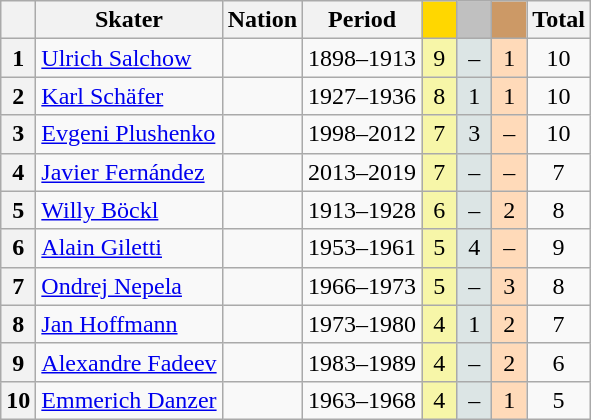<table class="wikitable unsortable" style="text-align:center">
<tr>
<th scope="col"></th>
<th scope="col">Skater</th>
<th scope="col">Nation</th>
<th scope="col">Period</th>
<th scope="col" style="width:1em; background-color:gold"></th>
<th scope="col" style="width:1em;background-color:silver"></th>
<th scope="col" style="width:1em;background-color:#CC9966"></th>
<th scope="col">Total</th>
</tr>
<tr>
<th scope="row">1</th>
<td align="left"><a href='#'>Ulrich Salchow</a></td>
<td align="left"></td>
<td>1898–1913</td>
<td bgcolor="#F7F6A8">9</td>
<td bgcolor="#DCE5E5">–</td>
<td bgcolor="#FFDAB9">1</td>
<td>10</td>
</tr>
<tr>
<th scope="row">2</th>
<td align="left"><a href='#'>Karl Schäfer</a></td>
<td align="left"></td>
<td>1927–1936</td>
<td bgcolor="#F7F6A8">8</td>
<td bgcolor="#DCE5E5">1</td>
<td bgcolor="#FFDAB9">1</td>
<td>10</td>
</tr>
<tr>
<th scope="row">3</th>
<td align="left"><a href='#'>Evgeni Plushenko</a></td>
<td align="left"></td>
<td>1998–2012</td>
<td bgcolor="#F7F6A8">7</td>
<td bgcolor="#DCE5E5">3</td>
<td bgcolor="#FFDAB9">–</td>
<td>10</td>
</tr>
<tr>
<th scope="row">4</th>
<td align="left"><a href='#'>Javier Fernández</a></td>
<td align="left"></td>
<td>2013–2019</td>
<td bgcolor="#F7F6A8">7</td>
<td bgcolor="#DCE5E5">–</td>
<td bgcolor="#FFDAB9">–</td>
<td>7</td>
</tr>
<tr>
<th scope="row">5</th>
<td align="left"><a href='#'>Willy Böckl</a></td>
<td align="left"></td>
<td>1913–1928</td>
<td bgcolor="#F7F6A8">6</td>
<td bgcolor="#DCE5E5">–</td>
<td bgcolor="#FFDAB9">2</td>
<td>8</td>
</tr>
<tr>
<th scope="row">6</th>
<td align="left"><a href='#'>Alain Giletti</a></td>
<td align="left"></td>
<td>1953–1961</td>
<td bgcolor="#F7F6A8">5</td>
<td bgcolor="#DCE5E5">4</td>
<td bgcolor="#FFDAB9">–</td>
<td>9</td>
</tr>
<tr>
<th scope="row">7</th>
<td align="left"><a href='#'>Ondrej Nepela</a></td>
<td align="left"></td>
<td>1966–1973</td>
<td bgcolor="#F7F6A8">5</td>
<td bgcolor="#DCE5E5">–</td>
<td bgcolor="#FFDAB9">3</td>
<td>8</td>
</tr>
<tr>
<th scope="row">8</th>
<td align="left"><a href='#'>Jan Hoffmann</a></td>
<td align="left"></td>
<td>1973–1980</td>
<td bgcolor="#F7F6A8">4</td>
<td bgcolor="#DCE5E5">1</td>
<td bgcolor="#FFDAB9">2</td>
<td>7</td>
</tr>
<tr>
<th scope="row">9</th>
<td align="left"><a href='#'>Alexandre Fadeev</a></td>
<td align="left"></td>
<td>1983–1989</td>
<td bgcolor="#F7F6A8">4</td>
<td bgcolor="#DCE5E5">–</td>
<td bgcolor="#FFDAB9">2</td>
<td>6</td>
</tr>
<tr>
<th scope="row">10</th>
<td align="left"><a href='#'>Emmerich Danzer</a></td>
<td align="left"></td>
<td>1963–1968</td>
<td bgcolor="#F7F6A8">4</td>
<td bgcolor="#DCE5E5">–</td>
<td bgcolor="#FFDAB9">1</td>
<td>5</td>
</tr>
</table>
